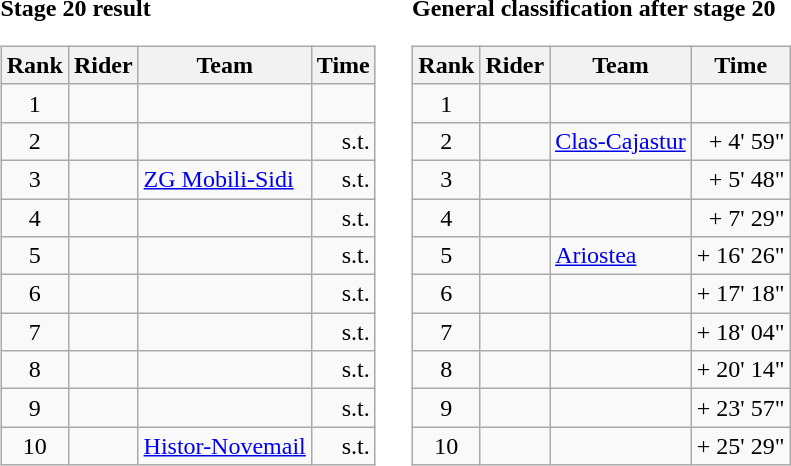<table>
<tr>
<td><strong>Stage 20 result</strong><br><table class="wikitable">
<tr>
<th scope="col">Rank</th>
<th scope="col">Rider</th>
<th scope="col">Team</th>
<th scope="col">Time</th>
</tr>
<tr>
<td style="text-align:center;">1</td>
<td></td>
<td></td>
<td style="text-align:right;"></td>
</tr>
<tr>
<td style="text-align:center;">2</td>
<td></td>
<td></td>
<td style="text-align:right;">s.t.</td>
</tr>
<tr>
<td style="text-align:center;">3</td>
<td></td>
<td><a href='#'>ZG Mobili-Sidi</a></td>
<td style="text-align:right;">s.t.</td>
</tr>
<tr>
<td style="text-align:center;">4</td>
<td></td>
<td></td>
<td style="text-align:right;">s.t.</td>
</tr>
<tr>
<td style="text-align:center;">5</td>
<td></td>
<td></td>
<td style="text-align:right;">s.t.</td>
</tr>
<tr>
<td style="text-align:center;">6</td>
<td></td>
<td></td>
<td style="text-align:right;">s.t.</td>
</tr>
<tr>
<td style="text-align:center;">7</td>
<td></td>
<td></td>
<td style="text-align:right;">s.t.</td>
</tr>
<tr>
<td style="text-align:center;">8</td>
<td></td>
<td></td>
<td style="text-align:right;">s.t.</td>
</tr>
<tr>
<td style="text-align:center;">9</td>
<td></td>
<td></td>
<td style="text-align:right;">s.t.</td>
</tr>
<tr>
<td style="text-align:center;">10</td>
<td></td>
<td><a href='#'>Histor-Novemail</a></td>
<td style="text-align:right;">s.t.</td>
</tr>
</table>
</td>
<td></td>
<td><strong>General classification after stage 20</strong><br><table class="wikitable">
<tr>
<th scope="col">Rank</th>
<th scope="col">Rider</th>
<th scope="col">Team</th>
<th scope="col">Time</th>
</tr>
<tr>
<td style="text-align:center;">1</td>
<td> </td>
<td></td>
<td style="text-align:right;"></td>
</tr>
<tr>
<td style="text-align:center;">2</td>
<td></td>
<td><a href='#'>Clas-Cajastur</a></td>
<td style="text-align:right;">+ 4' 59"</td>
</tr>
<tr>
<td style="text-align:center;">3</td>
<td></td>
<td></td>
<td style="text-align:right;">+ 5' 48"</td>
</tr>
<tr>
<td style="text-align:center;">4</td>
<td></td>
<td></td>
<td style="text-align:right;">+ 7' 29"</td>
</tr>
<tr>
<td style="text-align:center;">5</td>
<td></td>
<td><a href='#'>Ariostea</a></td>
<td style="text-align:right;">+ 16' 26"</td>
</tr>
<tr>
<td style="text-align:center;">6</td>
<td></td>
<td></td>
<td style="text-align:right;">+ 17' 18"</td>
</tr>
<tr>
<td style="text-align:center;">7</td>
<td></td>
<td></td>
<td style="text-align:right;">+ 18' 04"</td>
</tr>
<tr>
<td style="text-align:center;">8</td>
<td></td>
<td></td>
<td style="text-align:right;">+ 20' 14"</td>
</tr>
<tr>
<td style="text-align:center;">9</td>
<td></td>
<td></td>
<td style="text-align:right;">+ 23' 57"</td>
</tr>
<tr>
<td style="text-align:center;">10</td>
<td></td>
<td></td>
<td style="text-align:right;">+ 25' 29"</td>
</tr>
</table>
</td>
</tr>
</table>
